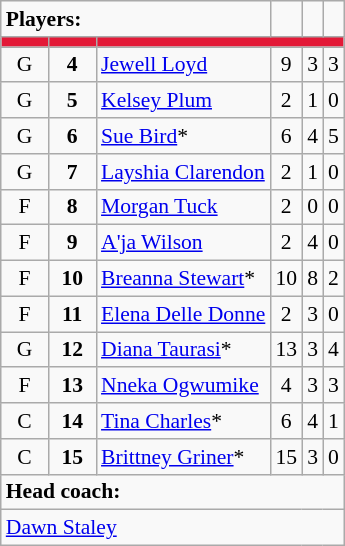<table class="wikitable" style="font-size:90%; text-align:center; margin:auto;" align=left>
<tr>
<td align=left colspan="3"><strong>Players:</strong></td>
<td></td>
<td></td>
<td></td>
</tr>
<tr>
<th style="background:#E31937;" width=25></th>
<th style="background:#E31937;" width=25></th>
<th colspan=4 style="background:#E31937;"></th>
</tr>
<tr>
<td>G</td>
<td><strong>4</strong></td>
<td align="left"><a href='#'>Jewell Loyd</a></td>
<td>9</td>
<td>3</td>
<td>3</td>
</tr>
<tr>
<td>G</td>
<td><strong>5</strong></td>
<td align="left"><a href='#'>Kelsey Plum</a></td>
<td>2</td>
<td>1</td>
<td>0</td>
</tr>
<tr>
<td>G</td>
<td><strong>6</strong></td>
<td align="left"><a href='#'>Sue Bird</a>*</td>
<td>6</td>
<td>4</td>
<td>5</td>
</tr>
<tr>
<td>G</td>
<td><strong>7</strong></td>
<td align="left"><a href='#'>Layshia Clarendon</a></td>
<td>2</td>
<td>1</td>
<td>0</td>
</tr>
<tr>
<td>F</td>
<td><strong>8</strong></td>
<td align="left"><a href='#'>Morgan Tuck</a></td>
<td>2</td>
<td>0</td>
<td>0</td>
</tr>
<tr>
<td>F</td>
<td><strong>9</strong></td>
<td align="left"><a href='#'>A'ja Wilson</a></td>
<td>2</td>
<td>4</td>
<td>0</td>
</tr>
<tr>
<td>F</td>
<td><strong>10</strong></td>
<td align="left"><a href='#'>Breanna Stewart</a>*</td>
<td>10</td>
<td>8</td>
<td>2</td>
</tr>
<tr>
<td>F</td>
<td><strong>11</strong></td>
<td align="left"><a href='#'>Elena Delle Donne</a></td>
<td>2</td>
<td>3</td>
<td>0</td>
</tr>
<tr>
<td>G</td>
<td><strong>12</strong></td>
<td align="left"><a href='#'>Diana Taurasi</a>*</td>
<td>13</td>
<td>3</td>
<td>4</td>
</tr>
<tr>
<td>F</td>
<td><strong>13</strong></td>
<td align="left"><a href='#'>Nneka Ogwumike</a></td>
<td>4</td>
<td>3</td>
<td>3</td>
</tr>
<tr>
<td>C</td>
<td><strong>14</strong></td>
<td align="left"><a href='#'>Tina Charles</a>*</td>
<td>6</td>
<td>4</td>
<td>1</td>
</tr>
<tr>
<td>C</td>
<td><strong>15</strong></td>
<td align="left"><a href='#'>Brittney Griner</a>*</td>
<td>15</td>
<td>3</td>
<td>0</td>
</tr>
<tr>
<td align=left colspan=7><strong>Head coach:</strong></td>
</tr>
<tr>
<td colspan="7" align="left"> <a href='#'>Dawn Staley</a></td>
</tr>
</table>
